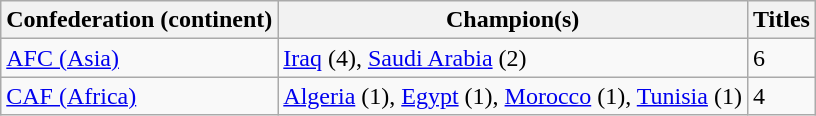<table class="wikitable">
<tr>
<th>Confederation (continent)</th>
<th>Champion(s)</th>
<th>Titles</th>
</tr>
<tr>
<td><a href='#'>AFC (Asia)</a></td>
<td><a href='#'>Iraq</a> (4), <a href='#'>Saudi Arabia</a> (2)</td>
<td>6</td>
</tr>
<tr>
<td><a href='#'>CAF (Africa)</a></td>
<td><a href='#'>Algeria</a> (1), <a href='#'>Egypt</a> (1), <a href='#'>Morocco</a> (1), <a href='#'>Tunisia</a> (1)</td>
<td>4</td>
</tr>
</table>
